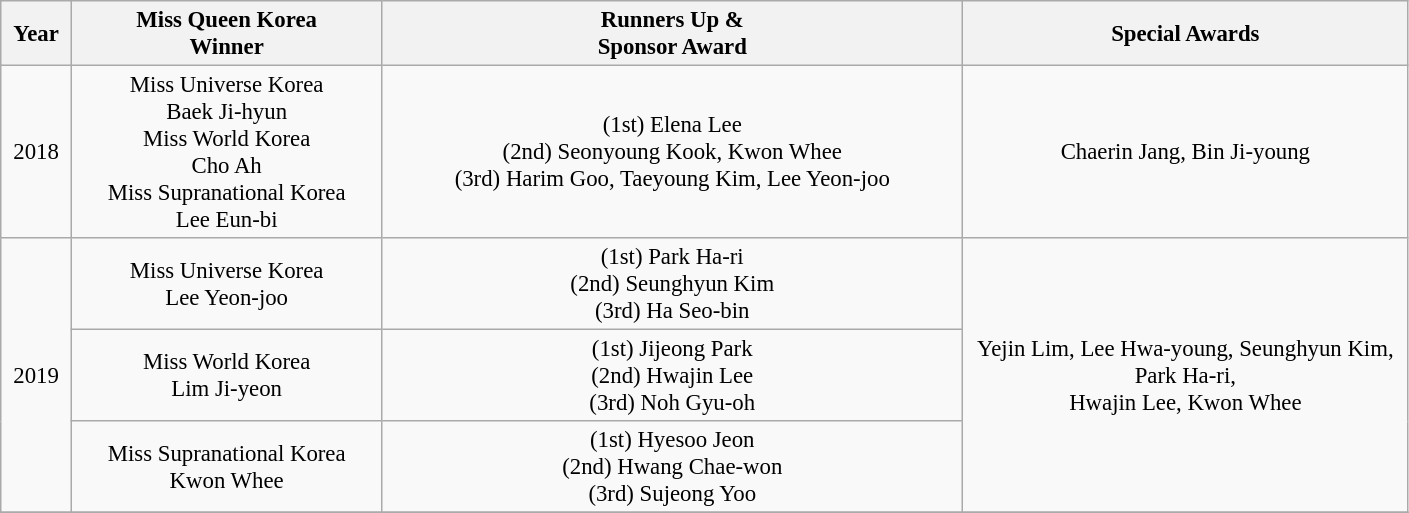<table class="wikitable sortable" style="font-size: 95%; text-align:center">
<tr>
<th width="40">Year</th>
<th width="200">Miss Queen Korea<br>Winner</th>
<th width="380">Runners Up & <br>Sponsor Award</th>
<th width="290">Special Awards</th>
</tr>
<tr>
<td>2018</td>
<td>Miss Universe Korea <br>Baek Ji-hyun<br>Miss World Korea<br>Cho Ah<br>Miss Supranational Korea<br>Lee Eun-bi</td>
<td>(1st) Elena Lee <br>(2nd) Seonyoung Kook, Kwon Whee <br>(3rd) Harim Goo, Taeyoung Kim, Lee Yeon-joo</td>
<td>Chaerin Jang, Bin Ji-young</td>
</tr>
<tr>
<td rowspan="3">2019</td>
<td>Miss Universe Korea <br>Lee Yeon-joo</td>
<td>(1st) Park Ha-ri <br>(2nd) Seunghyun Kim <br>(3rd) Ha Seo-bin</td>
<td rowspan="3">Yejin Lim, Lee Hwa-young, Seunghyun Kim, Park Ha-ri, <br>Hwajin Lee, Kwon Whee</td>
</tr>
<tr>
<td>Miss World Korea<br>Lim Ji-yeon</td>
<td>(1st) Jijeong Park <br>(2nd) Hwajin Lee <br>(3rd) Noh Gyu-oh</td>
</tr>
<tr>
<td>Miss Supranational Korea<br>Kwon Whee</td>
<td>(1st) Hyesoo Jeon <br>(2nd) Hwang Chae-won <br>(3rd) Sujeong Yoo</td>
</tr>
<tr>
</tr>
</table>
